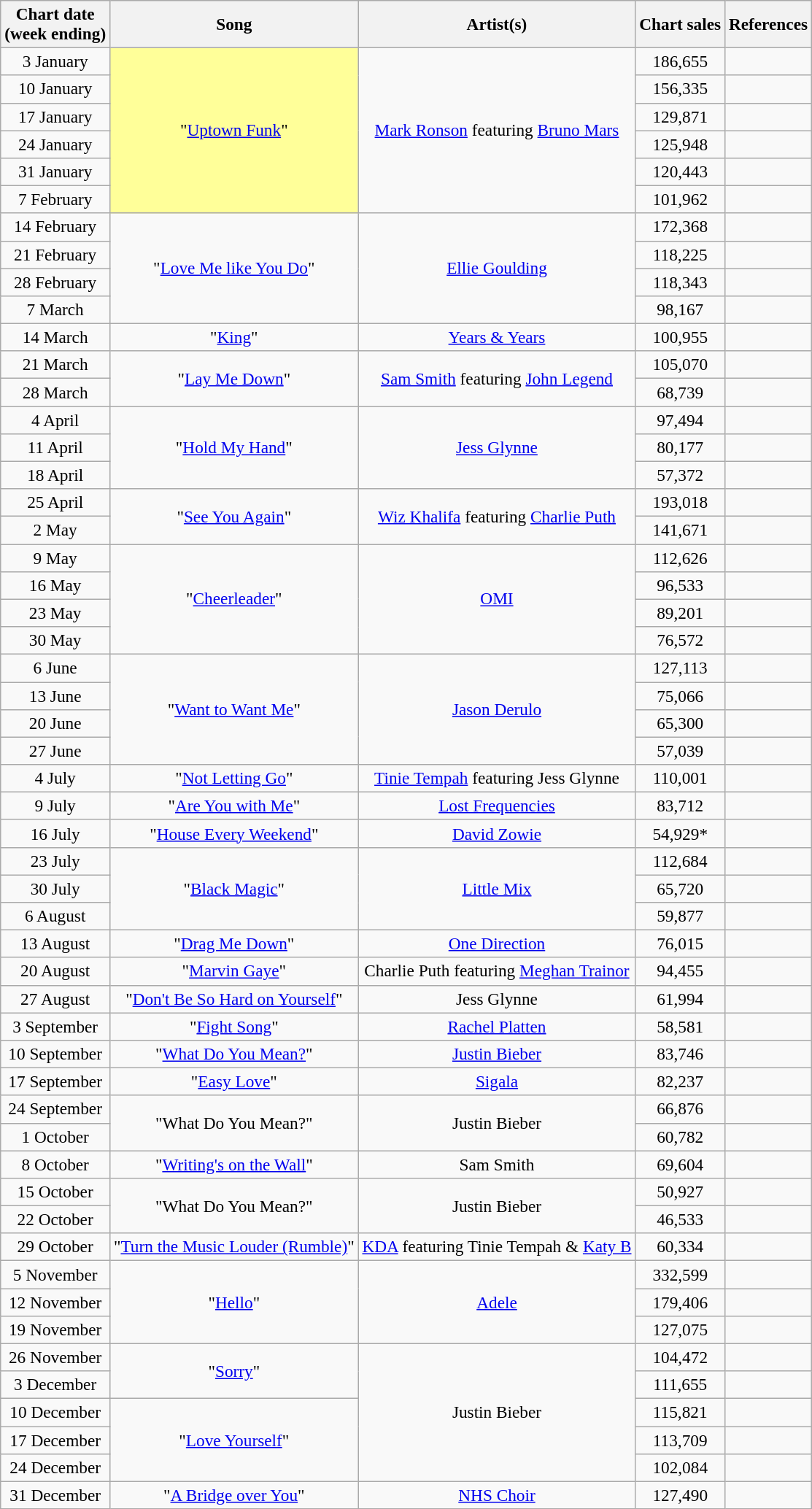<table class="wikitable" style="font-size:97%; text-align:center;">
<tr>
<th>Chart date<br>(week ending)</th>
<th>Song</th>
<th>Artist(s)</th>
<th>Chart sales</th>
<th>References</th>
</tr>
<tr>
<td>3 January</td>
<td bgcolor=#FFFF99 rowspan="6">"<a href='#'>Uptown Funk</a>" </td>
<td rowspan="6"><a href='#'>Mark Ronson</a> featuring <a href='#'>Bruno Mars</a></td>
<td>186,655</td>
<td></td>
</tr>
<tr>
<td>10 January</td>
<td>156,335</td>
<td></td>
</tr>
<tr>
<td>17 January</td>
<td>129,871</td>
<td></td>
</tr>
<tr>
<td>24 January</td>
<td>125,948</td>
<td></td>
</tr>
<tr>
<td>31 January</td>
<td>120,443</td>
<td></td>
</tr>
<tr>
<td>7 February</td>
<td>101,962</td>
<td></td>
</tr>
<tr>
<td>14 February</td>
<td rowspan="4">"<a href='#'>Love Me like You Do</a>"</td>
<td rowspan="4"><a href='#'>Ellie Goulding</a></td>
<td>172,368</td>
<td></td>
</tr>
<tr>
<td>21 February</td>
<td>118,225</td>
<td></td>
</tr>
<tr>
<td>28 February</td>
<td>118,343</td>
<td></td>
</tr>
<tr>
<td>7 March</td>
<td>98,167</td>
<td></td>
</tr>
<tr>
<td>14 March</td>
<td>"<a href='#'>King</a>"</td>
<td><a href='#'>Years & Years</a></td>
<td>100,955</td>
<td></td>
</tr>
<tr>
<td>21 March</td>
<td rowspan="2">"<a href='#'>Lay Me Down</a>"</td>
<td rowspan="2"><a href='#'>Sam Smith</a> featuring <a href='#'>John Legend</a></td>
<td>105,070</td>
<td></td>
</tr>
<tr>
<td>28 March</td>
<td>68,739</td>
<td></td>
</tr>
<tr>
<td>4 April</td>
<td rowspan="3">"<a href='#'>Hold My Hand</a>"</td>
<td rowspan="3"><a href='#'>Jess Glynne</a></td>
<td>97,494</td>
<td></td>
</tr>
<tr>
<td>11 April</td>
<td>80,177</td>
<td></td>
</tr>
<tr>
<td>18 April</td>
<td>57,372</td>
<td></td>
</tr>
<tr>
<td>25 April</td>
<td rowspan="2">"<a href='#'>See You Again</a>"</td>
<td rowspan="2"><a href='#'>Wiz Khalifa</a> featuring <a href='#'>Charlie Puth</a></td>
<td>193,018</td>
<td></td>
</tr>
<tr>
<td>2 May</td>
<td>141,671</td>
<td></td>
</tr>
<tr>
<td>9 May</td>
<td rowspan="4">"<a href='#'>Cheerleader</a>"</td>
<td rowspan="4"><a href='#'>OMI</a></td>
<td>112,626</td>
<td></td>
</tr>
<tr>
<td>16 May</td>
<td>96,533</td>
<td></td>
</tr>
<tr>
<td>23 May</td>
<td>89,201</td>
<td></td>
</tr>
<tr>
<td>30 May</td>
<td>76,572</td>
<td></td>
</tr>
<tr>
<td>6 June</td>
<td rowspan="4">"<a href='#'>Want to Want Me</a>"</td>
<td rowspan="4"><a href='#'>Jason Derulo</a></td>
<td>127,113</td>
<td></td>
</tr>
<tr>
<td>13 June</td>
<td>75,066</td>
<td></td>
</tr>
<tr>
<td>20 June</td>
<td>65,300</td>
<td></td>
</tr>
<tr>
<td>27 June</td>
<td>57,039</td>
<td></td>
</tr>
<tr>
<td>4 July</td>
<td>"<a href='#'>Not Letting Go</a>"</td>
<td><a href='#'>Tinie Tempah</a> featuring Jess Glynne</td>
<td>110,001</td>
<td></td>
</tr>
<tr>
<td>9 July</td>
<td>"<a href='#'>Are You with Me</a>"</td>
<td><a href='#'>Lost Frequencies</a></td>
<td>83,712</td>
<td></td>
</tr>
<tr>
<td>16 July</td>
<td>"<a href='#'>House Every Weekend</a>"</td>
<td><a href='#'>David Zowie</a></td>
<td>54,929*</td>
<td></td>
</tr>
<tr>
<td>23 July</td>
<td rowspan="3">"<a href='#'>Black Magic</a>"</td>
<td rowspan="3"><a href='#'>Little Mix</a></td>
<td>112,684</td>
<td></td>
</tr>
<tr>
<td>30 July</td>
<td>65,720</td>
<td></td>
</tr>
<tr>
<td>6 August</td>
<td>59,877</td>
<td></td>
</tr>
<tr>
<td>13 August</td>
<td>"<a href='#'>Drag Me Down</a>"</td>
<td><a href='#'>One Direction</a></td>
<td>76,015</td>
<td></td>
</tr>
<tr>
<td>20 August</td>
<td>"<a href='#'>Marvin Gaye</a>"</td>
<td>Charlie Puth featuring <a href='#'>Meghan Trainor</a></td>
<td>94,455</td>
<td></td>
</tr>
<tr>
<td>27 August</td>
<td>"<a href='#'>Don't Be So Hard on Yourself</a>"</td>
<td>Jess Glynne</td>
<td>61,994</td>
<td></td>
</tr>
<tr>
<td>3 September</td>
<td>"<a href='#'>Fight Song</a>"</td>
<td><a href='#'>Rachel Platten</a></td>
<td>58,581</td>
<td></td>
</tr>
<tr>
<td>10 September</td>
<td>"<a href='#'>What Do You Mean?</a>"</td>
<td><a href='#'>Justin Bieber</a></td>
<td>83,746</td>
<td></td>
</tr>
<tr>
<td>17 September</td>
<td>"<a href='#'>Easy Love</a>"</td>
<td><a href='#'>Sigala</a></td>
<td>82,237</td>
<td></td>
</tr>
<tr>
<td>24 September</td>
<td rowspan="2">"What Do You Mean?"</td>
<td rowspan="2">Justin Bieber</td>
<td>66,876</td>
<td></td>
</tr>
<tr>
<td>1 October</td>
<td>60,782</td>
<td></td>
</tr>
<tr>
<td>8 October</td>
<td>"<a href='#'>Writing's on the Wall</a>"</td>
<td>Sam Smith</td>
<td>69,604</td>
<td></td>
</tr>
<tr>
<td>15 October</td>
<td rowspan="2">"What Do You Mean?"</td>
<td rowspan="2">Justin Bieber</td>
<td>50,927</td>
<td></td>
</tr>
<tr>
<td>22 October</td>
<td>46,533</td>
<td></td>
</tr>
<tr>
<td>29 October</td>
<td>"<a href='#'>Turn the Music Louder (Rumble)</a>"</td>
<td><a href='#'>KDA</a> featuring Tinie Tempah & <a href='#'>Katy B</a></td>
<td>60,334</td>
<td></td>
</tr>
<tr>
<td>5 November</td>
<td rowspan="3">"<a href='#'>Hello</a>"</td>
<td rowspan="3"><a href='#'>Adele</a></td>
<td>332,599</td>
<td></td>
</tr>
<tr>
<td>12 November</td>
<td>179,406</td>
<td></td>
</tr>
<tr>
<td>19 November</td>
<td>127,075</td>
<td></td>
</tr>
<tr>
<td>26 November</td>
<td rowspan="2">"<a href='#'>Sorry</a>"</td>
<td rowspan="5">Justin Bieber</td>
<td>104,472</td>
<td></td>
</tr>
<tr>
<td>3 December</td>
<td>111,655</td>
<td></td>
</tr>
<tr>
<td>10 December</td>
<td rowspan="3">"<a href='#'>Love Yourself</a>"</td>
<td>115,821</td>
<td></td>
</tr>
<tr>
<td>17 December</td>
<td>113,709</td>
<td></td>
</tr>
<tr>
<td>24 December</td>
<td>102,084</td>
<td></td>
</tr>
<tr>
<td>31 December</td>
<td>"<a href='#'>A Bridge over You</a>"</td>
<td><a href='#'>NHS Choir</a></td>
<td>127,490</td>
<td></td>
</tr>
</table>
